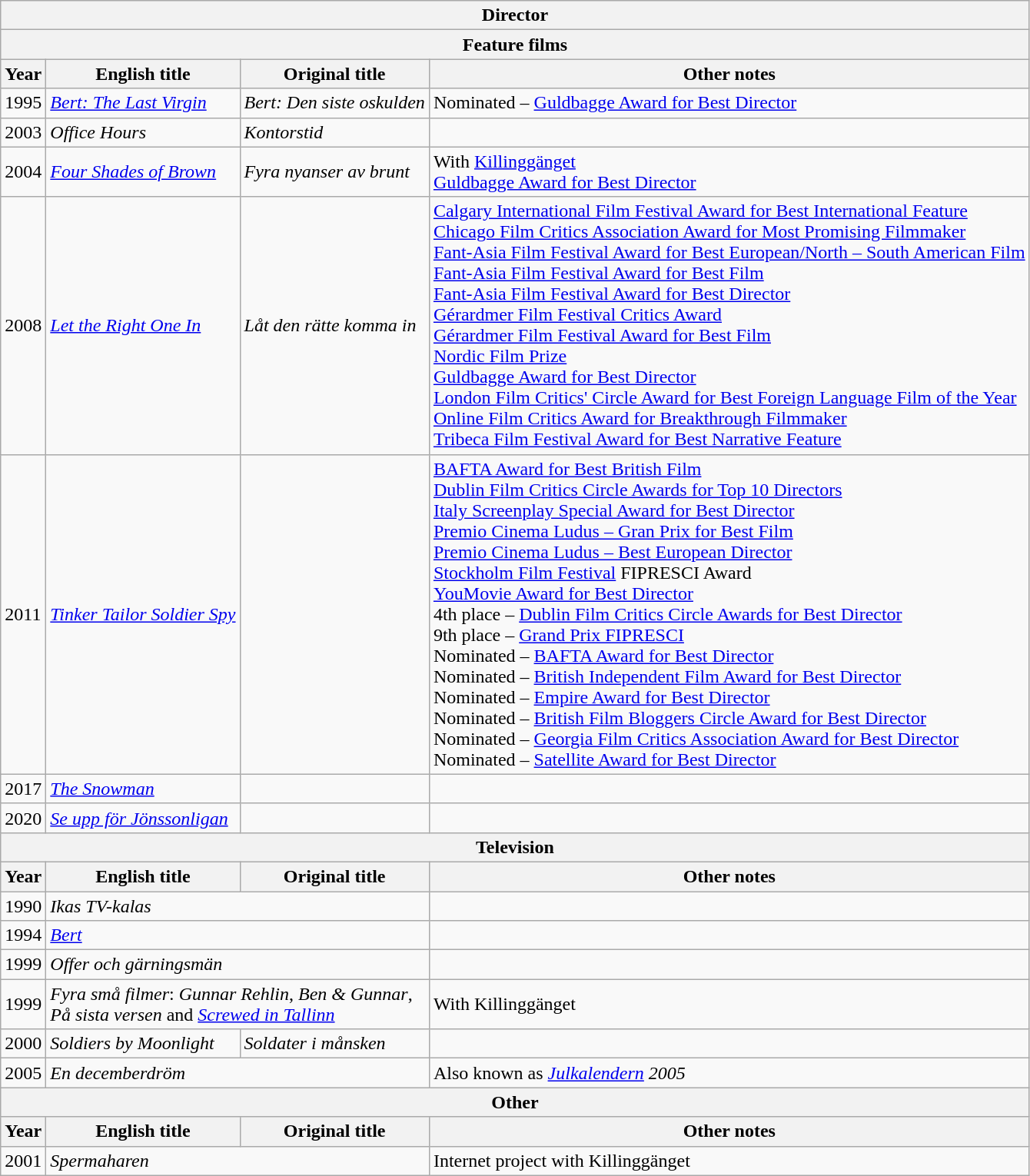<table class="wikitable">
<tr>
<th colspan="4">Director</th>
</tr>
<tr>
<th colspan="4">Feature films</th>
</tr>
<tr>
<th>Year</th>
<th>English title</th>
<th>Original title</th>
<th>Other notes</th>
</tr>
<tr>
<td>1995</td>
<td><em><a href='#'>Bert: The Last Virgin</a></em></td>
<td><em>Bert: Den siste oskulden</em></td>
<td>Nominated  –  <a href='#'>Guldbagge Award for Best Director</a></td>
</tr>
<tr>
<td>2003</td>
<td><em>Office Hours</em></td>
<td><em>Kontorstid</em></td>
<td></td>
</tr>
<tr>
<td>2004</td>
<td><em><a href='#'>Four Shades of Brown</a></em></td>
<td><em>Fyra nyanser av brunt</em></td>
<td>With <a href='#'>Killinggänget</a><br><a href='#'>Guldbagge Award for Best Director</a></td>
</tr>
<tr>
<td>2008</td>
<td><em><a href='#'>Let the Right One In</a></em></td>
<td><em>Låt den rätte komma in</em></td>
<td><a href='#'>Calgary International Film Festival Award for Best International Feature</a><br><a href='#'>Chicago Film Critics Association Award for Most Promising Filmmaker</a><br><a href='#'>Fant-Asia Film Festival Award for Best European/North – South American Film</a><br><a href='#'>Fant-Asia Film Festival Award for Best Film</a><br><a href='#'>Fant-Asia Film Festival Award for Best Director</a><br><a href='#'>Gérardmer Film Festival Critics Award</a><br><a href='#'>Gérardmer Film Festival Award for Best Film</a><br><a href='#'>Nordic Film Prize</a><br><a href='#'>Guldbagge Award for Best Director</a><br><a href='#'>London Film Critics' Circle Award for Best Foreign Language Film of the Year</a><br><a href='#'>Online Film Critics Award for Breakthrough Filmmaker</a><br><a href='#'>Tribeca Film Festival Award for Best Narrative Feature</a></td>
</tr>
<tr>
<td>2011</td>
<td><em><a href='#'>Tinker Tailor Soldier Spy</a></em></td>
<td></td>
<td><a href='#'>BAFTA Award for Best British Film</a><br><a href='#'>Dublin Film Critics Circle Awards for Top 10 Directors</a><br><a href='#'>Italy Screenplay Special Award for Best Director</a><br><a href='#'>Premio Cinema Ludus – Gran Prix for Best Film</a><br><a href='#'>Premio Cinema Ludus – Best European Director</a><br><a href='#'>Stockholm Film Festival</a> FIPRESCI Award<br><a href='#'>YouMovie Award for Best Director</a><br>4th place – <a href='#'>Dublin Film Critics Circle Awards for Best Director</a><br>9th place – <a href='#'>Grand Prix FIPRESCI</a><br>Nominated – <a href='#'>BAFTA Award for Best Director</a><br>Nominated – <a href='#'>British Independent Film Award for Best Director</a><br>Nominated – <a href='#'>Empire Award for Best Director</a><br>Nominated – <a href='#'>British Film Bloggers Circle Award for Best Director</a><br>Nominated – <a href='#'>Georgia Film Critics Association Award for Best Director</a><br>Nominated – <a href='#'>Satellite Award for Best Director</a></td>
</tr>
<tr>
<td>2017</td>
<td><em><a href='#'>The Snowman</a></em></td>
<td></td>
<td></td>
</tr>
<tr>
<td>2020</td>
<td><em><a href='#'>Se upp för Jönssonligan</a></em></td>
<td></td>
<td></td>
</tr>
<tr>
<th colspan="4">Television</th>
</tr>
<tr>
<th>Year</th>
<th>English title</th>
<th>Original title</th>
<th>Other notes</th>
</tr>
<tr>
<td>1990</td>
<td colspan="2"><em>Ikas TV-kalas</em></td>
<td></td>
</tr>
<tr>
<td>1994</td>
<td colspan="2"><em><a href='#'>Bert</a></em></td>
<td></td>
</tr>
<tr>
<td>1999</td>
<td colspan="2"><em>Offer och gärningsmän</em></td>
<td></td>
</tr>
<tr>
<td>1999</td>
<td colspan="2"><em>Fyra små filmer</em>: <em>Gunnar Rehlin</em>, <em>Ben & Gunnar</em>,<br><em>På sista versen</em> and <em><a href='#'>Screwed in Tallinn</a></em></td>
<td>With Killinggänget</td>
</tr>
<tr>
<td>2000</td>
<td><em>Soldiers by Moonlight</em></td>
<td><em>Soldater i månsken</em></td>
<td></td>
</tr>
<tr>
<td>2005</td>
<td colspan="2"><em>En decemberdröm</em></td>
<td>Also known as <em><a href='#'>Julkalendern</a> 2005</em></td>
</tr>
<tr>
<th colspan="4">Other</th>
</tr>
<tr>
<th>Year</th>
<th>English title</th>
<th>Original title</th>
<th>Other notes</th>
</tr>
<tr>
<td>2001</td>
<td colspan="2"><em>Spermaharen</em></td>
<td>Internet project with Killinggänget</td>
</tr>
</table>
